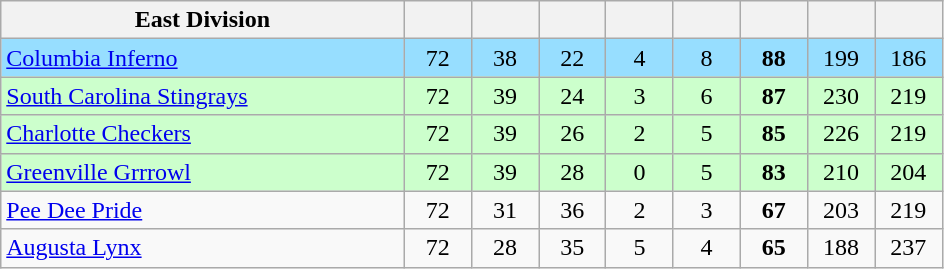<table class="wikitable sortable" style="text-align:center">
<tr>
<th style="width:30%;" class="unsortable">East Division</th>
<th style="width:5%;"></th>
<th style="width:5%;"></th>
<th style="width:5%;"></th>
<th style="width:5%;"></th>
<th style="width:5%;"></th>
<th style="width:5%;"></th>
<th style="width:5%;"></th>
<th style="width:5%;"></th>
</tr>
<tr bgcolor="#97DEFF">
<td align=left><a href='#'>Columbia Inferno</a></td>
<td>72</td>
<td>38</td>
<td>22</td>
<td>4</td>
<td>8</td>
<td><strong>88</strong></td>
<td>199</td>
<td>186</td>
</tr>
<tr bgcolor="#ccffcc">
<td align=left><a href='#'>South Carolina Stingrays</a></td>
<td>72</td>
<td>39</td>
<td>24</td>
<td>3</td>
<td>6</td>
<td><strong>87</strong></td>
<td>230</td>
<td>219</td>
</tr>
<tr bgcolor="#ccffcc">
<td align=left><a href='#'>Charlotte Checkers</a></td>
<td>72</td>
<td>39</td>
<td>26</td>
<td>2</td>
<td>5</td>
<td><strong>85</strong></td>
<td>226</td>
<td>219</td>
</tr>
<tr bgcolor="#ccffcc">
<td align=left><a href='#'>Greenville Grrrowl</a></td>
<td>72</td>
<td>39</td>
<td>28</td>
<td>0</td>
<td>5</td>
<td><strong>83</strong></td>
<td>210</td>
<td>204</td>
</tr>
<tr>
<td align=left><a href='#'>Pee Dee Pride</a></td>
<td>72</td>
<td>31</td>
<td>36</td>
<td>2</td>
<td>3</td>
<td><strong>67</strong></td>
<td>203</td>
<td>219</td>
</tr>
<tr>
<td align=left><a href='#'>Augusta Lynx</a></td>
<td>72</td>
<td>28</td>
<td>35</td>
<td>5</td>
<td>4</td>
<td><strong>65</strong></td>
<td>188</td>
<td>237</td>
</tr>
</table>
